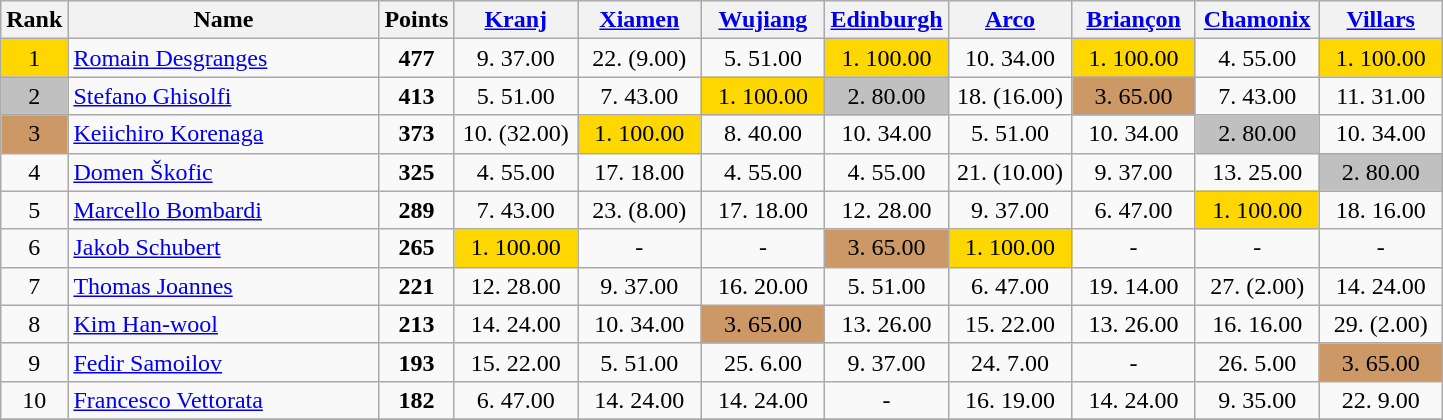<table class="wikitable sortable">
<tr>
<th>Rank</th>
<th width = "200">Name</th>
<th>Points</th>
<th width = "75" data-sort-type="number"><a href='#'>Kranj</a></th>
<th width = "75" data-sort-type="number"><a href='#'>Xiamen</a></th>
<th width = "75" data-sort-type="number"><a href='#'>Wujiang</a></th>
<th width = "75" data-sort-type="number"><a href='#'>Edinburgh</a></th>
<th width = "75" data-sort-type="number"><a href='#'>Arco</a></th>
<th width = "75" data-sort-type="number"><a href='#'>Briançon</a></th>
<th width = "75" data-sort-type="number"><a href='#'>Chamonix</a></th>
<th width = "75" data-sort-type="number"><a href='#'>Villars</a></th>
</tr>
<tr>
<td align="center" style="background: gold">1</td>
<td> <a href='#'>Romain Desgranges</a></td>
<td align="center"><strong>477</strong></td>
<td align="center">9. 37.00</td>
<td align="center">22. (9.00)</td>
<td align="center">5. 51.00</td>
<td align="center" style="background: gold">1. 100.00</td>
<td align="center">10. 34.00</td>
<td align="center" style="background: gold">1. 100.00</td>
<td align="center">4. 55.00</td>
<td align="center" style="background: gold">1. 100.00</td>
</tr>
<tr>
<td align="center" style="background: silver">2</td>
<td> <a href='#'>Stefano Ghisolfi</a></td>
<td align="center"><strong>413</strong></td>
<td align="center">5. 51.00</td>
<td align="center">7. 43.00</td>
<td align="center" style="background: gold">1. 100.00</td>
<td align="center" style="background: silver">2. 80.00</td>
<td align="center">18. (16.00)</td>
<td align="center" style="background: #cc9966">3. 65.00</td>
<td align="center">7. 43.00</td>
<td align="center">11. 31.00</td>
</tr>
<tr>
<td align="center" style="background: #cc9966">3</td>
<td> <a href='#'>Keiichiro Korenaga</a></td>
<td align="center"><strong>373</strong></td>
<td align="center">10. (32.00)</td>
<td align="center" style="background: gold">1. 100.00</td>
<td align="center">8. 40.00</td>
<td align="center">10. 34.00</td>
<td align="center">5. 51.00</td>
<td align="center">10. 34.00</td>
<td align="center" style="background: silver">2. 80.00</td>
<td align="center">10. 34.00</td>
</tr>
<tr>
<td align="center">4</td>
<td> <a href='#'>Domen Škofic</a></td>
<td align="center"><strong>325</strong></td>
<td align="center">4. 55.00</td>
<td align="center">17. 18.00</td>
<td align="center">4. 55.00</td>
<td align="center">4. 55.00</td>
<td align="center">21. (10.00)</td>
<td align="center">9. 37.00</td>
<td align="center">13. 25.00</td>
<td align="center" style="background: silver">2. 80.00</td>
</tr>
<tr>
<td align="center">5</td>
<td> <a href='#'>Marcello Bombardi</a></td>
<td align="center"><strong>289</strong></td>
<td align="center">7. 43.00</td>
<td align="center">23. (8.00)</td>
<td align="center">17. 18.00</td>
<td align="center">12. 28.00</td>
<td align="center">9. 37.00</td>
<td align="center">6. 47.00</td>
<td align="center" style="background: gold">1. 100.00</td>
<td align="center">18. 16.00</td>
</tr>
<tr>
<td align="center">6</td>
<td> <a href='#'>Jakob Schubert</a></td>
<td align="center"><strong>265</strong></td>
<td align="center" style="background: gold">1. 100.00</td>
<td align="center">-</td>
<td align="center">-</td>
<td align="center" style="background: #cc9966">3. 65.00</td>
<td align="center" style="background: gold">1. 100.00</td>
<td align="center">-</td>
<td align="center">-</td>
<td align="center">-</td>
</tr>
<tr>
<td align="center">7</td>
<td> <a href='#'>Thomas Joannes</a></td>
<td align="center"><strong>221</strong></td>
<td align="center">12. 28.00</td>
<td align="center">9. 37.00</td>
<td align="center">16. 20.00</td>
<td align="center">5. 51.00</td>
<td align="center">6. 47.00</td>
<td align="center">19. 14.00</td>
<td align="center">27. (2.00)</td>
<td align="center">14. 24.00</td>
</tr>
<tr>
<td align="center">8</td>
<td> <a href='#'>Kim Han-wool</a></td>
<td align="center"><strong>213</strong></td>
<td align="center">14. 24.00</td>
<td align="center">10. 34.00</td>
<td align="center" style="background: #cc9966">3. 65.00</td>
<td align="center">13. 26.00</td>
<td align="center">15. 22.00</td>
<td align="center">13. 26.00</td>
<td align="center">16. 16.00</td>
<td align="center">29. (2.00)</td>
</tr>
<tr>
<td align="center">9</td>
<td> <a href='#'>Fedir Samoilov</a></td>
<td align="center"><strong>193</strong></td>
<td align="center">15. 22.00</td>
<td align="center">5. 51.00</td>
<td align="center">25. 6.00</td>
<td align="center">9. 37.00</td>
<td align="center">24. 7.00</td>
<td align="center">-</td>
<td align="center">26. 5.00</td>
<td align="center" style="background: #cc9966">3. 65.00</td>
</tr>
<tr>
<td align="center">10</td>
<td> <a href='#'>Francesco Vettorata</a></td>
<td align="center"><strong>182</strong></td>
<td align="center">6. 47.00</td>
<td align="center">14. 24.00</td>
<td align="center">14. 24.00</td>
<td align="center">-</td>
<td align="center">16. 19.00</td>
<td align="center">14. 24.00</td>
<td align="center">9. 35.00</td>
<td align="center">22. 9.00</td>
</tr>
<tr>
</tr>
</table>
